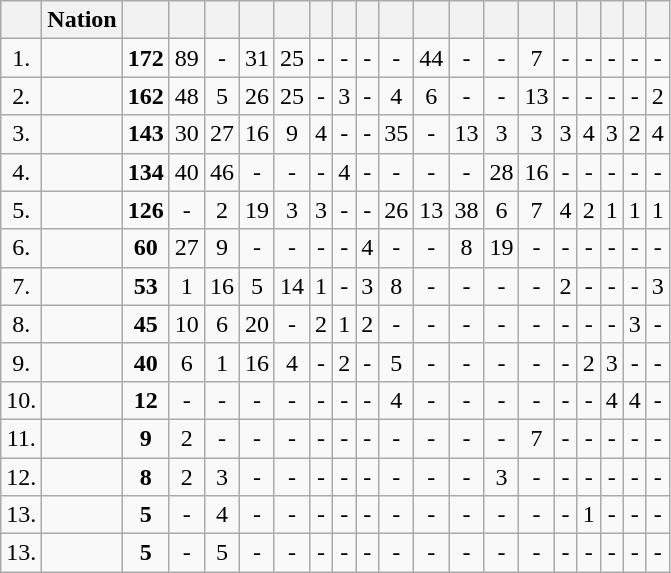<table class="wikitable sortable" style="text-align:center">
<tr>
<th></th>
<th>Nation</th>
<th></th>
<th></th>
<th></th>
<th></th>
<th></th>
<th></th>
<th></th>
<th></th>
<th></th>
<th></th>
<th></th>
<th></th>
<th></th>
<th></th>
<th></th>
<th></th>
<th></th>
<th></th>
</tr>
<tr>
<td>1.</td>
<td style="text-align:left"></td>
<td><strong>172</strong></td>
<td>89</td>
<td>-</td>
<td>31</td>
<td>25</td>
<td>-</td>
<td>-</td>
<td>-</td>
<td>-</td>
<td>44</td>
<td>-</td>
<td>-</td>
<td>7</td>
<td>-</td>
<td>-</td>
<td>-</td>
<td>-</td>
<td>-</td>
</tr>
<tr>
<td>2.</td>
<td style="text-align:left"></td>
<td><strong>162</strong></td>
<td>48</td>
<td>5</td>
<td>26</td>
<td>25</td>
<td>-</td>
<td>3</td>
<td>-</td>
<td>4</td>
<td>6</td>
<td>-</td>
<td>-</td>
<td>13</td>
<td>-</td>
<td>-</td>
<td>-</td>
<td>-</td>
<td>2</td>
</tr>
<tr>
<td>3.</td>
<td style="text-align:left"></td>
<td><strong>143</strong></td>
<td>30</td>
<td>27</td>
<td>16</td>
<td>9</td>
<td>4</td>
<td>-</td>
<td>-</td>
<td>35</td>
<td>-</td>
<td>13</td>
<td>3</td>
<td>3</td>
<td>3</td>
<td>4</td>
<td>3</td>
<td>2</td>
<td>4</td>
</tr>
<tr>
<td>4.</td>
<td style="text-align:left"></td>
<td><strong>134</strong></td>
<td>40</td>
<td>46</td>
<td>-</td>
<td>-</td>
<td>-</td>
<td>4</td>
<td>-</td>
<td>-</td>
<td>-</td>
<td>-</td>
<td>28</td>
<td>16</td>
<td>-</td>
<td>-</td>
<td>-</td>
<td>-</td>
<td>-</td>
</tr>
<tr>
<td>5.</td>
<td style="text-align:left"></td>
<td><strong>126</strong></td>
<td>-</td>
<td>2</td>
<td>19</td>
<td>3</td>
<td>3</td>
<td>-</td>
<td>-</td>
<td>26</td>
<td>13</td>
<td>38</td>
<td>6</td>
<td>7</td>
<td>4</td>
<td>2</td>
<td>1</td>
<td>1</td>
<td>1</td>
</tr>
<tr>
<td>6.</td>
<td style="text-align:left"></td>
<td><strong>60</strong></td>
<td>27</td>
<td>9</td>
<td>-</td>
<td>-</td>
<td>-</td>
<td>-</td>
<td>4</td>
<td>-</td>
<td>-</td>
<td>8</td>
<td>19</td>
<td>-</td>
<td>-</td>
<td>-</td>
<td>-</td>
<td>-</td>
<td>-</td>
</tr>
<tr>
<td>7.</td>
<td style="text-align:left"></td>
<td><strong>53</strong></td>
<td>1</td>
<td>16</td>
<td>5</td>
<td>14</td>
<td>1</td>
<td>-</td>
<td>3</td>
<td>8</td>
<td>-</td>
<td>-</td>
<td>-</td>
<td>-</td>
<td>2</td>
<td>-</td>
<td>-</td>
<td>-</td>
<td>3</td>
</tr>
<tr>
<td>8.</td>
<td style="text-align:left"></td>
<td><strong>45</strong></td>
<td>10</td>
<td>6</td>
<td>20</td>
<td>-</td>
<td>2</td>
<td>1</td>
<td>2</td>
<td>-</td>
<td>-</td>
<td>-</td>
<td>-</td>
<td>-</td>
<td>-</td>
<td>-</td>
<td>-</td>
<td>3</td>
<td>-</td>
</tr>
<tr>
<td>9.</td>
<td style="text-align:left"></td>
<td><strong>40</strong></td>
<td>6</td>
<td>1</td>
<td>16</td>
<td>4</td>
<td>-</td>
<td>2</td>
<td>-</td>
<td>5</td>
<td>-</td>
<td>-</td>
<td>-</td>
<td>-</td>
<td>-</td>
<td>2</td>
<td>3</td>
<td>-</td>
<td>-</td>
</tr>
<tr>
<td>10.</td>
<td style="text-align:left"></td>
<td><strong>12</strong></td>
<td>-</td>
<td>-</td>
<td>-</td>
<td>-</td>
<td>-</td>
<td>-</td>
<td>-</td>
<td>4</td>
<td>-</td>
<td>-</td>
<td>-</td>
<td>-</td>
<td>-</td>
<td>-</td>
<td>4</td>
<td>4</td>
<td>-</td>
</tr>
<tr>
<td>11.</td>
<td style="text-align:left"></td>
<td><strong>9</strong></td>
<td>2</td>
<td>-</td>
<td>-</td>
<td>-</td>
<td>-</td>
<td>-</td>
<td>-</td>
<td>-</td>
<td>-</td>
<td>-</td>
<td>-</td>
<td>7</td>
<td>-</td>
<td>-</td>
<td>-</td>
<td>-</td>
<td>-</td>
</tr>
<tr>
<td>12.</td>
<td style="text-align:left"></td>
<td><strong>8</strong></td>
<td>2</td>
<td>3</td>
<td>-</td>
<td>-</td>
<td>-</td>
<td>-</td>
<td>-</td>
<td>-</td>
<td>-</td>
<td>-</td>
<td>3</td>
<td>-</td>
<td>-</td>
<td>-</td>
<td>-</td>
<td>-</td>
<td>-</td>
</tr>
<tr>
<td>13.</td>
<td style="text-align:left"></td>
<td><strong>5</strong></td>
<td>-</td>
<td>4</td>
<td>-</td>
<td>-</td>
<td>-</td>
<td>-</td>
<td>-</td>
<td>-</td>
<td>-</td>
<td>-</td>
<td>-</td>
<td>-</td>
<td>-</td>
<td>1</td>
<td>-</td>
<td>-</td>
<td>-</td>
</tr>
<tr>
<td>13.</td>
<td style="text-align:left"></td>
<td><strong>5</strong></td>
<td>-</td>
<td>5</td>
<td>-</td>
<td>-</td>
<td>-</td>
<td>-</td>
<td>-</td>
<td>-</td>
<td>-</td>
<td>-</td>
<td>-</td>
<td>-</td>
<td>-</td>
<td>-</td>
<td>-</td>
<td>-</td>
<td>-</td>
</tr>
</table>
